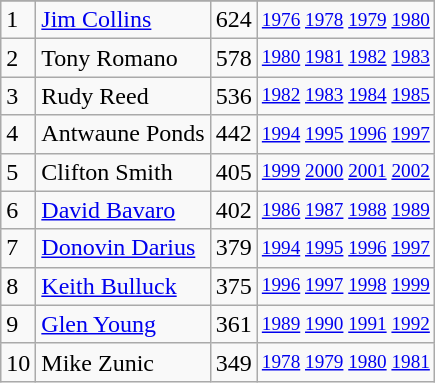<table class="wikitable">
<tr>
</tr>
<tr>
<td>1</td>
<td><a href='#'>Jim Collins</a></td>
<td>624</td>
<td style="font-size:80%;"><a href='#'>1976</a> <a href='#'>1978</a> <a href='#'>1979</a> <a href='#'>1980</a></td>
</tr>
<tr>
<td>2</td>
<td>Tony Romano</td>
<td>578</td>
<td style="font-size:80%;"><a href='#'>1980</a> <a href='#'>1981</a> <a href='#'>1982</a> <a href='#'>1983</a></td>
</tr>
<tr>
<td>3</td>
<td>Rudy Reed</td>
<td>536</td>
<td style="font-size:80%;"><a href='#'>1982</a> <a href='#'>1983</a> <a href='#'>1984</a> <a href='#'>1985</a></td>
</tr>
<tr>
<td>4</td>
<td>Antwaune Ponds</td>
<td>442</td>
<td style="font-size:80%;"><a href='#'>1994</a> <a href='#'>1995</a> <a href='#'>1996</a> <a href='#'>1997</a></td>
</tr>
<tr>
<td>5</td>
<td>Clifton Smith</td>
<td>405</td>
<td style="font-size:80%;"><a href='#'>1999</a> <a href='#'>2000</a> <a href='#'>2001</a> <a href='#'>2002</a></td>
</tr>
<tr>
<td>6</td>
<td><a href='#'>David Bavaro</a></td>
<td>402</td>
<td style="font-size:80%;"><a href='#'>1986</a> <a href='#'>1987</a> <a href='#'>1988</a> <a href='#'>1989</a></td>
</tr>
<tr>
<td>7</td>
<td><a href='#'>Donovin Darius</a></td>
<td>379</td>
<td style="font-size:80%;"><a href='#'>1994</a> <a href='#'>1995</a> <a href='#'>1996</a> <a href='#'>1997</a></td>
</tr>
<tr>
<td>8</td>
<td><a href='#'>Keith Bulluck</a></td>
<td>375</td>
<td style="font-size:80%;"><a href='#'>1996</a> <a href='#'>1997</a> <a href='#'>1998</a> <a href='#'>1999</a></td>
</tr>
<tr>
<td>9</td>
<td><a href='#'>Glen Young</a></td>
<td>361</td>
<td style="font-size:80%;"><a href='#'>1989</a> <a href='#'>1990</a> <a href='#'>1991</a> <a href='#'>1992</a></td>
</tr>
<tr>
<td>10</td>
<td>Mike Zunic</td>
<td>349</td>
<td style="font-size:80%;"><a href='#'>1978</a> <a href='#'>1979</a> <a href='#'>1980</a> <a href='#'>1981</a></td>
</tr>
</table>
